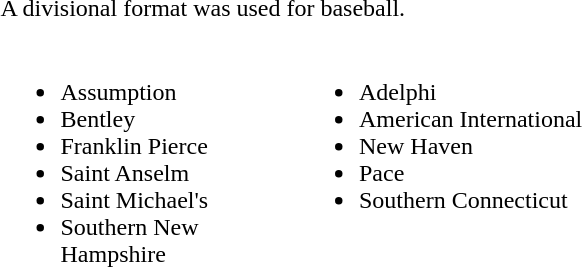<table width=400 style="float:right">
<tr>
<td colspan=2>A divisional format was used for baseball.</td>
</tr>
<tr valign=top>
<td width=50%><br><ul><li>Assumption</li><li>Bentley</li><li>Franklin Pierce</li><li>Saint Anselm</li><li>Saint Michael's</li><li>Southern New Hampshire</li></ul></td>
<td width=50%><br><ul><li>Adelphi</li><li>American International</li><li>New Haven</li><li>Pace</li><li>Southern Connecticut</li></ul></td>
</tr>
</table>
